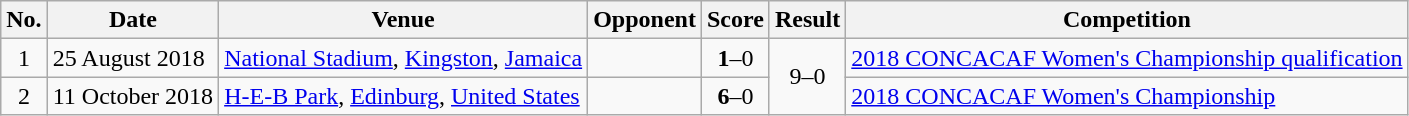<table class="wikitable">
<tr>
<th>No.</th>
<th>Date</th>
<th>Venue</th>
<th>Opponent</th>
<th>Score</th>
<th>Result</th>
<th>Competition</th>
</tr>
<tr>
<td style="text-align:center;">1</td>
<td>25 August 2018</td>
<td><a href='#'>National Stadium</a>, <a href='#'>Kingston</a>, <a href='#'>Jamaica</a></td>
<td></td>
<td style="text-align:center;"><strong>1</strong>–0</td>
<td rowspan=2 style="text-align:center;">9–0</td>
<td><a href='#'>2018 CONCACAF Women's Championship qualification</a></td>
</tr>
<tr>
<td style="text-align:center;">2</td>
<td>11 October 2018</td>
<td><a href='#'>H-E-B Park</a>, <a href='#'>Edinburg</a>, <a href='#'>United States</a></td>
<td></td>
<td style="text-align:center;"><strong>6</strong>–0</td>
<td><a href='#'>2018 CONCACAF Women's Championship</a></td>
</tr>
</table>
